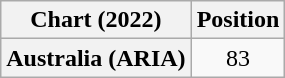<table class="wikitable plainrowheaders" style="text-align:center">
<tr>
<th>Chart (2022)</th>
<th>Position</th>
</tr>
<tr>
<th scope="row">Australia (ARIA)</th>
<td>83</td>
</tr>
</table>
